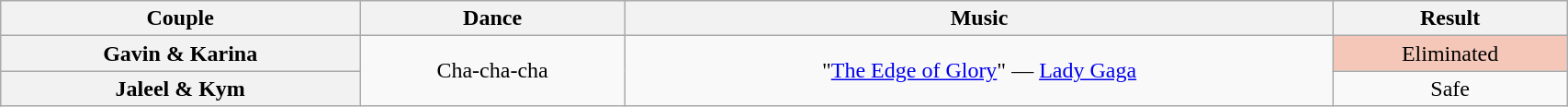<table class="wikitable unsortable" style="text-align:center; width:90%">
<tr>
<th scope="col">Couple</th>
<th scope="col">Dance</th>
<th scope="col">Music</th>
<th scope="col">Result</th>
</tr>
<tr>
<th scope="row">Gavin & Karina</th>
<td rowspan=2>Cha-cha-cha</td>
<td rowspan=2>"<a href='#'>The Edge of Glory</a>" — <a href='#'>Lady Gaga</a></td>
<td bgcolor=f4c7b8>Eliminated</td>
</tr>
<tr>
<th scope="row">Jaleel & Kym</th>
<td>Safe</td>
</tr>
</table>
